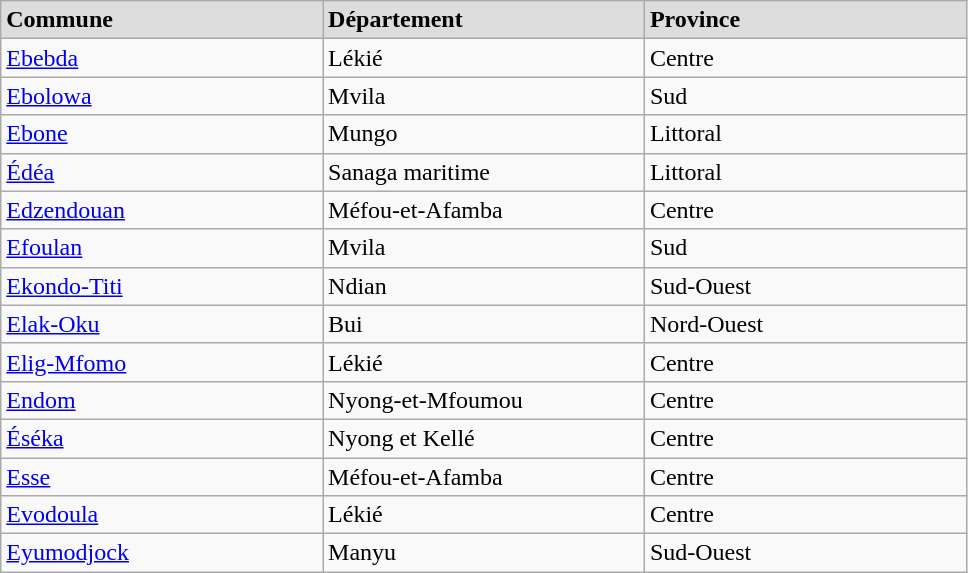<table class="wikitable" width=51%>
<tr bgcolor= "#DDDDDD">
<td width=17%><strong>Commune</strong></td>
<td width=17%><strong>Département</strong></td>
<td width=17%><strong>Province</strong></td>
</tr>
<tr>
<td><a href='#'>Ebebda</a></td>
<td>Lékié</td>
<td>Centre</td>
</tr>
<tr>
<td><a href='#'>Ebolowa</a></td>
<td>Mvila</td>
<td>Sud</td>
</tr>
<tr>
<td><a href='#'>Ebone</a></td>
<td>Mungo</td>
<td>Littoral</td>
</tr>
<tr>
<td><a href='#'>Édéa</a></td>
<td>Sanaga maritime</td>
<td>Littoral</td>
</tr>
<tr>
<td><a href='#'>Edzendouan</a></td>
<td>Méfou-et-Afamba</td>
<td>Centre</td>
</tr>
<tr>
<td><a href='#'>Efoulan</a></td>
<td>Mvila</td>
<td>Sud</td>
</tr>
<tr>
<td><a href='#'>Ekondo-Titi</a></td>
<td>Ndian</td>
<td>Sud-Ouest</td>
</tr>
<tr>
<td><a href='#'>Elak-Oku</a></td>
<td>Bui</td>
<td>Nord-Ouest</td>
</tr>
<tr>
<td><a href='#'>Elig-Mfomo</a></td>
<td>Lékié</td>
<td>Centre</td>
</tr>
<tr>
<td><a href='#'>Endom</a></td>
<td>Nyong-et-Mfoumou</td>
<td>Centre</td>
</tr>
<tr>
<td><a href='#'>Éséka</a></td>
<td>Nyong et Kellé</td>
<td>Centre</td>
</tr>
<tr>
<td><a href='#'>Esse</a></td>
<td>Méfou-et-Afamba</td>
<td>Centre</td>
</tr>
<tr>
<td><a href='#'>Evodoula</a></td>
<td>Lékié</td>
<td>Centre</td>
</tr>
<tr>
<td><a href='#'>Eyumodjock</a></td>
<td>Manyu</td>
<td>Sud-Ouest</td>
</tr>
</table>
